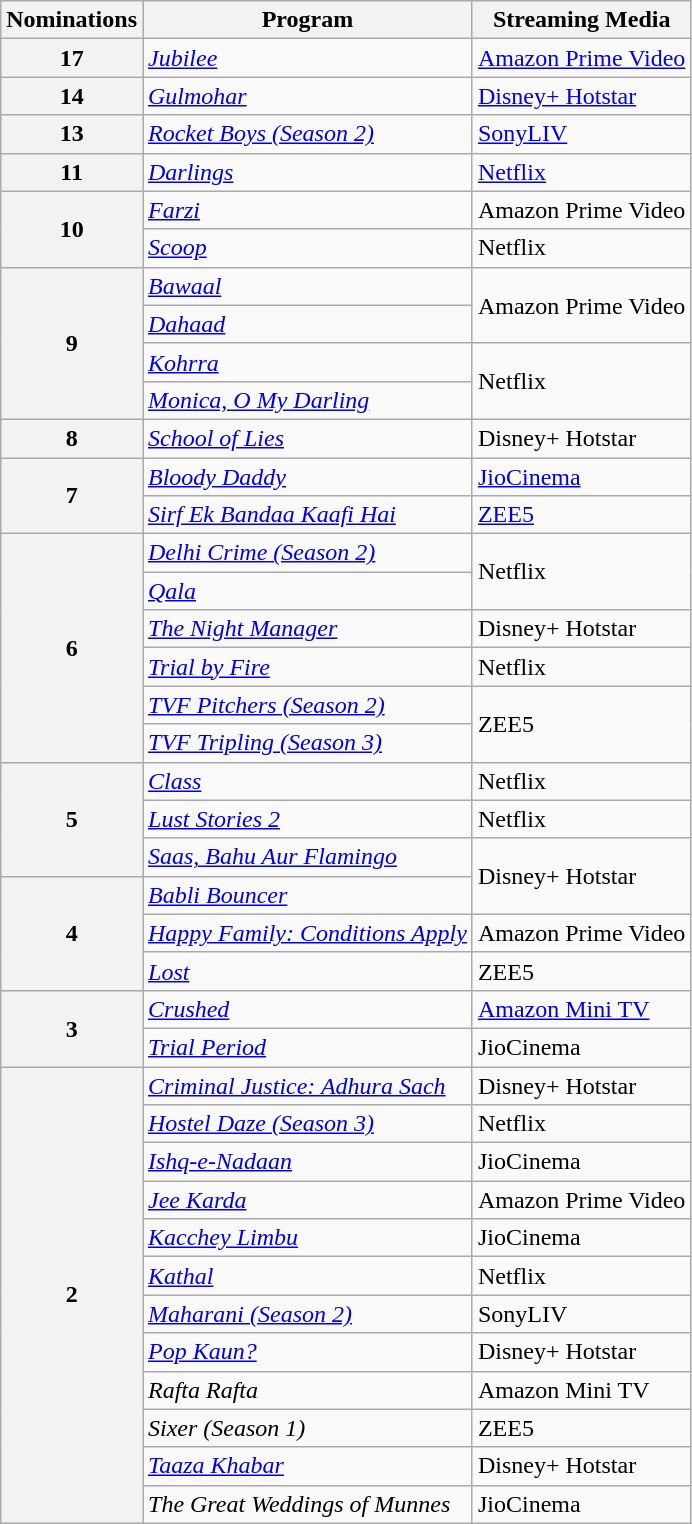<table class="wikitable" style="display:inline-table;">
<tr>
<th>Nominations</th>
<th>Program</th>
<th>Streaming Media</th>
</tr>
<tr>
<th>17</th>
<td><em><a href='#'>Jubilee</a></em></td>
<td><a href='#'>Amazon Prime Video</a></td>
</tr>
<tr>
<th>14</th>
<td><a href='#'><em>Gulmohar</em></a></td>
<td><a href='#'>Disney+ Hotstar</a></td>
</tr>
<tr>
<th>13</th>
<td><em><a href='#'>Rocket Boys (Season 2)</a></em></td>
<td><a href='#'>SonyLIV</a></td>
</tr>
<tr>
<th>11</th>
<td><em><a href='#'>Darlings</a></em></td>
<td><a href='#'>Netflix</a></td>
</tr>
<tr>
<th rowspan="2">10</th>
<td><em><a href='#'>Farzi</a></em></td>
<td>Amazon Prime Video</td>
</tr>
<tr>
<td><em><a href='#'>Scoop</a></em></td>
<td>Netflix</td>
</tr>
<tr>
<th rowspan="4">9</th>
<td><em><a href='#'>Bawaal</a></em></td>
<td rowspan="2">Amazon Prime Video</td>
</tr>
<tr>
<td><em><a href='#'>Dahaad</a></em></td>
</tr>
<tr>
<td><em><a href='#'>Kohrra</a></em></td>
<td rowspan="2">Netflix</td>
</tr>
<tr>
<td><em><a href='#'>Monica, O My Darling</a></em></td>
</tr>
<tr>
<th>8</th>
<td><em><a href='#'>School of Lies</a></em></td>
<td>Disney+ Hotstar</td>
</tr>
<tr>
<th rowspan="2">7</th>
<td><em><a href='#'>Bloody Daddy</a></em></td>
<td><a href='#'>JioCinema</a></td>
</tr>
<tr>
<td><em><a href='#'>Sirf Ek Bandaa Kaafi Hai</a></em></td>
<td><a href='#'>ZEE5</a></td>
</tr>
<tr>
<th rowspan="6">6</th>
<td><em><a href='#'>Delhi Crime (Season 2)</a></em></td>
<td rowspan="2">Netflix</td>
</tr>
<tr>
<td><a href='#'><em>Qala</em></a></td>
</tr>
<tr>
<td><em><a href='#'>The Night Manager</a></em></td>
<td>Disney+ Hotstar</td>
</tr>
<tr>
<td><em><a href='#'>Trial by Fire</a></em></td>
<td>Netflix</td>
</tr>
<tr>
<td><em><a href='#'>TVF Pitchers (Season 2)</a></em></td>
<td rowspan="2">ZEE5</td>
</tr>
<tr>
<td><em><a href='#'>TVF Tripling (Season 3)</a></em></td>
</tr>
<tr>
<th rowspan="3">5</th>
<td><a href='#'><em>Class</em></a></td>
<td>Netflix</td>
</tr>
<tr>
<td><em><a href='#'>Lust Stories 2</a></em></td>
<td>Netflix</td>
</tr>
<tr>
<td><em><a href='#'>Saas, Bahu Aur Flamingo</a></em></td>
<td rowspan="2">Disney+ Hotstar</td>
</tr>
<tr>
<th rowspan="3">4</th>
<td><em><a href='#'>Babli Bouncer</a></em></td>
</tr>
<tr>
<td><em><a href='#'>Happy Family: Conditions Apply</a></em></td>
<td>Amazon Prime Video</td>
</tr>
<tr>
<td><a href='#'><em>Lost</em></a></td>
<td>ZEE5</td>
</tr>
<tr>
<th rowspan="2">3</th>
<td><em><a href='#'>Crushed</a></em></td>
<td><a href='#'>Amazon Mini TV</a></td>
</tr>
<tr>
<td><em><a href='#'>Trial Period</a></em></td>
<td>JioCinema</td>
</tr>
<tr>
<th rowspan="12">2</th>
<td><em><a href='#'>Criminal Justice: Adhura Sach</a></em></td>
<td>Disney+ Hotstar</td>
</tr>
<tr>
<td><em><a href='#'>Hostel Daze (Season 3)</a></em></td>
<td>Netflix</td>
</tr>
<tr>
<td><em><a href='#'>Ishq-e-Nadaan</a></em></td>
<td>JioCinema</td>
</tr>
<tr>
<td><em><a href='#'>Jee Karda</a></em></td>
<td>Amazon Prime Video</td>
</tr>
<tr>
<td><em><a href='#'>Kacchey Limbu</a></em></td>
<td>JioCinema</td>
</tr>
<tr>
<td><a href='#'><em>Kathal</em></a></td>
<td>Netflix</td>
</tr>
<tr>
<td><a href='#'><em>Maharani (Season 2)</em></a></td>
<td>SonyLIV</td>
</tr>
<tr>
<td><em><a href='#'>Pop Kaun?</a></em></td>
<td>Disney+ Hotstar</td>
</tr>
<tr>
<td><em>Rafta Rafta</em></td>
<td>Amazon Mini TV</td>
</tr>
<tr>
<td><em>Sixer (Season 1)</em></td>
<td>ZEE5</td>
</tr>
<tr>
<td><em><a href='#'>Taaza Khabar</a></em></td>
<td>Disney+ Hotstar</td>
</tr>
<tr>
<td><em>The Great Weddings of Munnes</em></td>
<td>JioCinema</td>
</tr>
</table>
